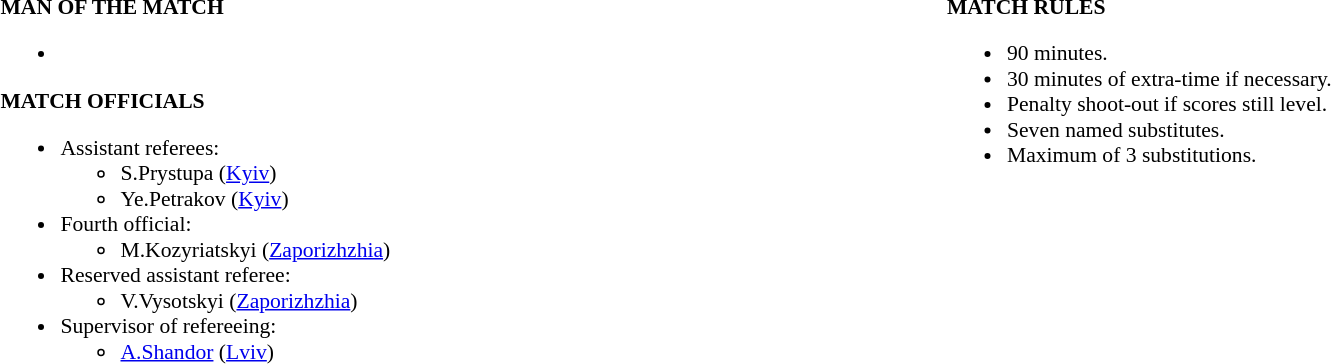<table width=100% style="font-size: 90%">
<tr>
<td width=50% valign=top><br><strong>MAN OF THE MATCH</strong><ul><li></li></ul><strong>MATCH OFFICIALS</strong><ul><li>Assistant referees:<ul><li>S.Prystupa (<a href='#'>Kyiv</a>)</li><li>Ye.Petrakov (<a href='#'>Kyiv</a>)</li></ul></li><li>Fourth official:<ul><li>M.Kozyriatskyi (<a href='#'>Zaporizhzhia</a>)</li></ul></li><li>Reserved assistant referee:<ul><li>V.Vysotskyi (<a href='#'>Zaporizhzhia</a>)</li></ul></li><li>Supervisor of refereeing:<ul><li><a href='#'>A.Shandor</a> (<a href='#'>Lviv</a>)</li></ul></li></ul></td>
<td width=50% valign=top><br><strong>MATCH RULES</strong><ul><li>90 minutes.</li><li>30 minutes of extra-time if necessary.</li><li>Penalty shoot-out if scores still level.</li><li>Seven named substitutes.</li><li>Maximum of 3 substitutions.</li></ul></td>
</tr>
</table>
